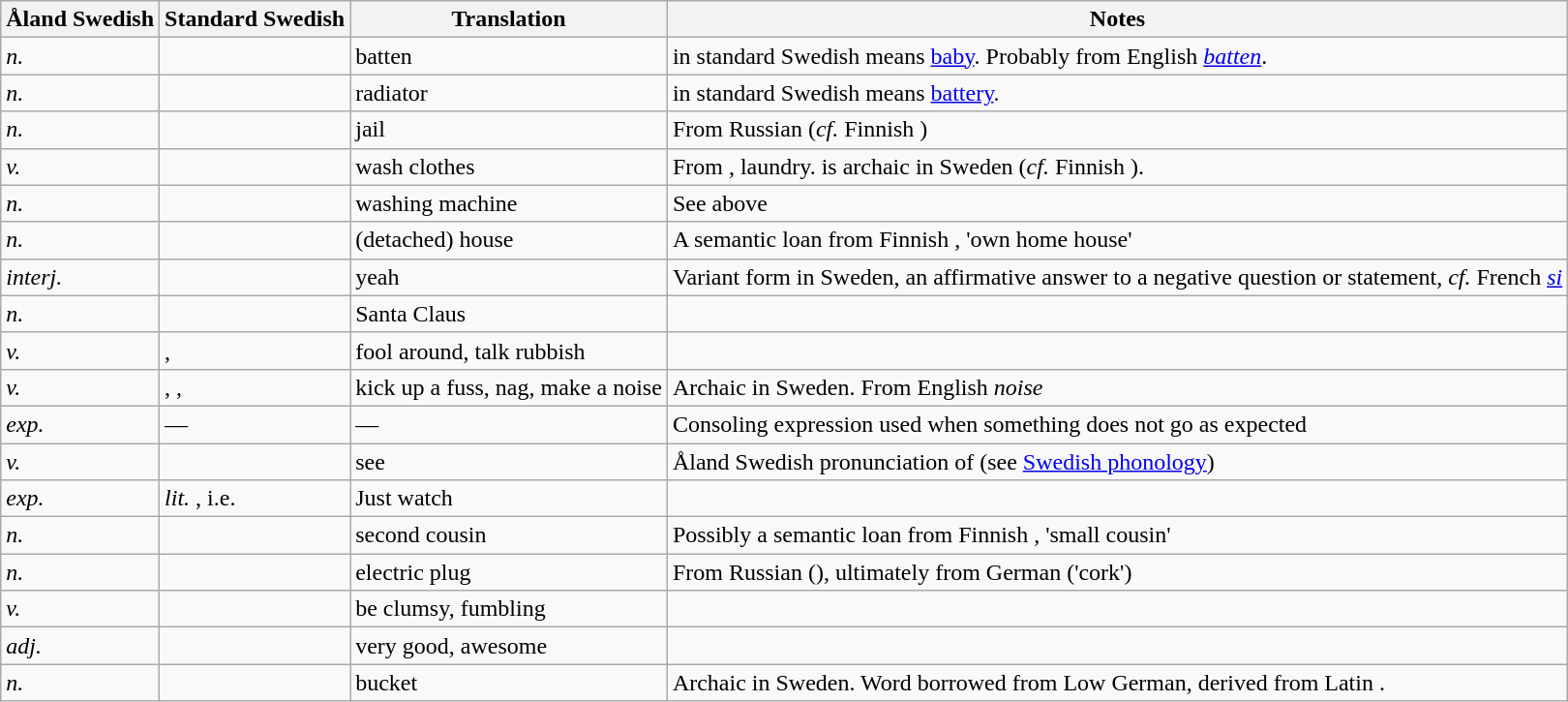<table class="wikitable">
<tr>
<th>Åland Swedish</th>
<th>Standard Swedish</th>
<th>Translation</th>
<th>Notes</th>
</tr>
<tr>
<td> <em>n.</em></td>
<td></td>
<td>batten</td>
<td> in standard Swedish means <a href='#'>baby</a>. Probably from English <em><a href='#'>batten</a></em>.</td>
</tr>
<tr>
<td> <em>n.</em></td>
<td></td>
<td>radiator</td>
<td> in standard Swedish means <a href='#'>battery</a>.</td>
</tr>
<tr>
<td> <em>n.</em></td>
<td></td>
<td>jail</td>
<td>From Russian  (<em>cf.</em> Finnish )</td>
</tr>
<tr>
<td> <em>v.</em></td>
<td></td>
<td>wash clothes</td>
<td>From , laundry.  is archaic in Sweden (<em>cf.</em> Finnish ).</td>
</tr>
<tr>
<td> <em>n.</em></td>
<td></td>
<td>washing machine</td>
<td>See above</td>
</tr>
<tr>
<td> <em>n.</em></td>
<td></td>
<td>(detached) house</td>
<td>A semantic loan from Finnish , 'own home house'</td>
</tr>
<tr>
<td> <em>interj.</em></td>
<td></td>
<td>yeah</td>
<td>Variant form in Sweden, an affirmative answer to a negative question or statement, <em>cf.</em> French <em><a href='#'>si</a></em></td>
</tr>
<tr>
<td> <em>n.</em></td>
<td></td>
<td>Santa Claus</td>
<td></td>
</tr>
<tr>
<td> <em>v.</em></td>
<td>, </td>
<td>fool around, talk rubbish</td>
<td></td>
</tr>
<tr>
<td> <em>v.</em></td>
<td>, , </td>
<td>kick up a fuss, nag, make a noise</td>
<td>Archaic in Sweden. From English <em>noise</em></td>
</tr>
<tr>
<td> <em>exp.</em></td>
<td>—</td>
<td>—</td>
<td>Consoling expression used when something does not go as expected</td>
</tr>
<tr>
<td> <em>v.</em></td>
<td></td>
<td>see</td>
<td>Åland Swedish pronunciation of  (see <a href='#'>Swedish phonology</a>)</td>
</tr>
<tr>
<td> <em>exp.</em></td>
<td><em>lit.</em> , i.e. </td>
<td>Just watch</td>
<td></td>
</tr>
<tr>
<td> <em>n.</em></td>
<td></td>
<td>second cousin</td>
<td>Possibly a semantic loan from Finnish , 'small cousin'</td>
</tr>
<tr>
<td> <em>n.</em></td>
<td></td>
<td>electric plug</td>
<td>From Russian  (), ultimately from German  ('cork')</td>
</tr>
<tr>
<td> <em>v.</em></td>
<td></td>
<td>be clumsy, fumbling</td>
<td></td>
</tr>
<tr>
<td> <em>adj.</em></td>
<td></td>
<td>very good, awesome</td>
<td></td>
</tr>
<tr>
<td> <em>n.</em></td>
<td></td>
<td>bucket</td>
<td>Archaic in Sweden. Word borrowed from Low German, derived from Latin .</td>
</tr>
</table>
